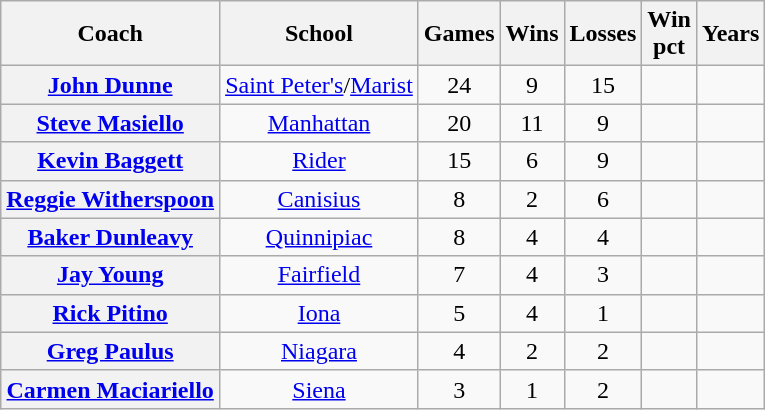<table class="wikitable sortable sort-under" style="text-align:center;">
<tr>
<th>Coach</th>
<th>School</th>
<th>Games</th>
<th>Wins</th>
<th>Losses</th>
<th>Win<br>pct</th>
<th>Years</th>
</tr>
<tr>
<th><a href='#'>John Dunne</a></th>
<td> <a href='#'>Saint Peter's</a>/<a href='#'>Marist</a></td>
<td>24</td>
<td>9</td>
<td>15</td>
<td></td>
<td> </td>
</tr>
<tr>
<th><a href='#'>Steve Masiello</a></th>
<td> <a href='#'>Manhattan</a></td>
<td>20</td>
<td>11</td>
<td>9</td>
<td></td>
<td> </td>
</tr>
<tr>
<th><a href='#'>Kevin Baggett</a></th>
<td> <a href='#'>Rider</a></td>
<td>15</td>
<td>6</td>
<td>9</td>
<td></td>
<td> </td>
</tr>
<tr>
<th><a href='#'>Reggie Witherspoon</a></th>
<td> <a href='#'>Canisius</a></td>
<td>8</td>
<td>2</td>
<td>6</td>
<td></td>
<td> </td>
</tr>
<tr>
<th><a href='#'>Baker Dunleavy</a></th>
<td> <a href='#'>Quinnipiac</a></td>
<td>8</td>
<td>4</td>
<td>4</td>
<td></td>
<td> </td>
</tr>
<tr>
<th><a href='#'>Jay Young</a></th>
<td> <a href='#'>Fairfield</a></td>
<td>7</td>
<td>4</td>
<td>3</td>
<td></td>
<td> </td>
</tr>
<tr>
<th><a href='#'>Rick Pitino</a></th>
<td> <a href='#'>Iona</a></td>
<td>5</td>
<td>4</td>
<td>1</td>
<td></td>
<td> </td>
</tr>
<tr>
<th><a href='#'>Greg Paulus</a></th>
<td> <a href='#'>Niagara</a></td>
<td>4</td>
<td>2</td>
<td>2</td>
<td></td>
<td> </td>
</tr>
<tr>
<th><a href='#'>Carmen Maciariello</a></th>
<td> <a href='#'>Siena</a></td>
<td>3</td>
<td>1</td>
<td>2</td>
<td></td>
<td> </td>
</tr>
</table>
